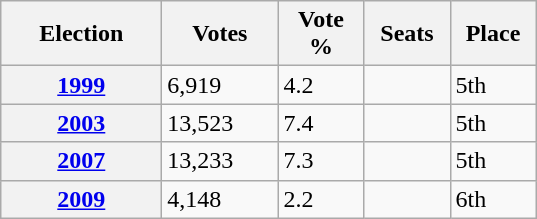<table class="wikitable">
<tr>
<th width="100px">Election</th>
<th width="70px">Votes</th>
<th width="50px">Vote %</th>
<th width="50px">Seats</th>
<th width="50px">Place</th>
</tr>
<tr>
<th><a href='#'>1999</a></th>
<td>6,919 </td>
<td>4.2 </td>
<td></td>
<td>5th </td>
</tr>
<tr>
<th><a href='#'>2003</a></th>
<td>13,523 </td>
<td>7.4 </td>
<td></td>
<td>5th </td>
</tr>
<tr>
<th><a href='#'>2007</a></th>
<td>13,233 </td>
<td>7.3 </td>
<td></td>
<td>5th </td>
</tr>
<tr>
<th><a href='#'>2009</a></th>
<td>4,148 </td>
<td>2.2 </td>
<td></td>
<td>6th </td>
</tr>
</table>
